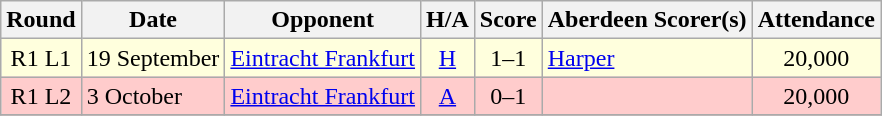<table class="wikitable" style="text-align:center">
<tr>
<th>Round</th>
<th>Date</th>
<th>Opponent</th>
<th>H/A</th>
<th>Score</th>
<th>Aberdeen Scorer(s)</th>
<th>Attendance</th>
</tr>
<tr bgcolor=#FFFFDD>
<td>R1 L1</td>
<td align=left>19 September</td>
<td align=left> <a href='#'>Eintracht Frankfurt</a></td>
<td><a href='#'>H</a></td>
<td>1–1</td>
<td align=left><a href='#'>Harper</a></td>
<td>20,000</td>
</tr>
<tr bgcolor=#FFCCCC>
<td>R1 L2</td>
<td align=left>3 October</td>
<td align=left> <a href='#'>Eintracht Frankfurt</a></td>
<td><a href='#'>A</a></td>
<td>0–1</td>
<td align=left></td>
<td>20,000</td>
</tr>
<tr>
</tr>
</table>
